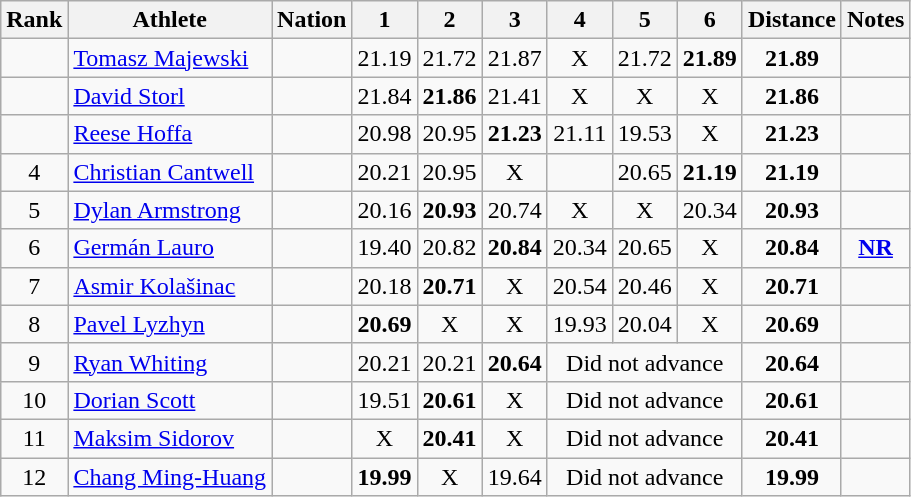<table class="wikitable sortable" style="text-align:center">
<tr>
<th>Rank</th>
<th>Athlete</th>
<th>Nation</th>
<th>1</th>
<th>2</th>
<th>3</th>
<th>4</th>
<th>5</th>
<th>6</th>
<th>Distance</th>
<th>Notes</th>
</tr>
<tr>
<td></td>
<td align=left><a href='#'>Tomasz Majewski</a></td>
<td align="left"></td>
<td>21.19</td>
<td>21.72</td>
<td>21.87</td>
<td data-sort-value=1.00>X</td>
<td>21.72</td>
<td><strong>21.89</strong></td>
<td><strong>21.89</strong></td>
<td></td>
</tr>
<tr>
<td></td>
<td align=left><a href='#'>David Storl</a></td>
<td align="left"></td>
<td>21.84</td>
<td><strong>21.86</strong></td>
<td>21.41</td>
<td data-sort-value=1.00>X</td>
<td data-sort-value=1.00>X</td>
<td data-sort-value=1.00>X</td>
<td><strong>21.86</strong></td>
<td></td>
</tr>
<tr>
<td></td>
<td align=left><a href='#'>Reese Hoffa</a></td>
<td align="left"></td>
<td>20.98</td>
<td>20.95</td>
<td><strong>21.23</strong></td>
<td>21.11</td>
<td>19.53</td>
<td data-sort-value=1.00>X</td>
<td><strong>21.23</strong></td>
<td></td>
</tr>
<tr>
<td>4</td>
<td align=left><a href='#'>Christian Cantwell</a></td>
<td align="left"></td>
<td>20.21</td>
<td>20.95</td>
<td data-sort-value=1.00>X</td>
<td></td>
<td>20.65</td>
<td><strong>21.19</strong></td>
<td><strong>21.19</strong></td>
<td></td>
</tr>
<tr>
<td>5</td>
<td align=left><a href='#'>Dylan Armstrong</a></td>
<td align="left"></td>
<td>20.16</td>
<td><strong>20.93</strong></td>
<td>20.74</td>
<td data-sort-value=1.00>X</td>
<td data-sort-value=1.00>X</td>
<td>20.34</td>
<td><strong>20.93</strong></td>
<td></td>
</tr>
<tr>
<td>6</td>
<td align=left><a href='#'>Germán Lauro</a></td>
<td align="left"></td>
<td>19.40</td>
<td>20.82</td>
<td><strong>20.84</strong></td>
<td>20.34</td>
<td>20.65</td>
<td data-sort-value=1.00>X</td>
<td><strong>20.84</strong></td>
<td><strong><a href='#'>NR</a></strong></td>
</tr>
<tr>
<td>7</td>
<td align=left><a href='#'>Asmir Kolašinac</a></td>
<td align="left"></td>
<td>20.18</td>
<td><strong>20.71</strong></td>
<td data-sort-value=1.00>X</td>
<td>20.54</td>
<td>20.46</td>
<td data-sort-value=1.00>X</td>
<td><strong>20.71</strong></td>
<td></td>
</tr>
<tr>
<td>8</td>
<td align=left><a href='#'>Pavel Lyzhyn</a></td>
<td align="left"></td>
<td><strong>20.69</strong></td>
<td data-sort-value=1.00>X</td>
<td data-sort-value=1.00>X</td>
<td>19.93</td>
<td>20.04</td>
<td data-sort-value=1.00>X</td>
<td><strong>20.69</strong></td>
<td></td>
</tr>
<tr>
<td>9</td>
<td align=left><a href='#'>Ryan Whiting</a></td>
<td align="left"></td>
<td>20.21</td>
<td>20.21</td>
<td><strong>20.64</strong></td>
<td colspan=3 data-sort-value=0.00>Did not advance</td>
<td><strong>20.64</strong></td>
<td></td>
</tr>
<tr>
<td>10</td>
<td align=left><a href='#'>Dorian Scott</a></td>
<td align="left"></td>
<td>19.51</td>
<td><strong>20.61</strong></td>
<td data-sort-value=1.00>X</td>
<td colspan=3 data-sort-value=0.00>Did not advance</td>
<td><strong>20.61</strong></td>
<td></td>
</tr>
<tr>
<td>11</td>
<td align=left><a href='#'>Maksim Sidorov</a></td>
<td align="left"></td>
<td data-sort-value=1.00>X</td>
<td><strong>20.41</strong></td>
<td data-sort-value=1.00>X</td>
<td colspan=3 data-sort-value=0.00>Did not advance</td>
<td><strong>20.41</strong></td>
<td></td>
</tr>
<tr>
<td>12</td>
<td align=left><a href='#'>Chang Ming-Huang</a></td>
<td align="left"></td>
<td><strong>19.99</strong></td>
<td data-sort-value=1.00>X</td>
<td>19.64</td>
<td colspan=3 data-sort-value=0.00>Did not advance</td>
<td><strong>19.99</strong></td>
<td></td>
</tr>
</table>
